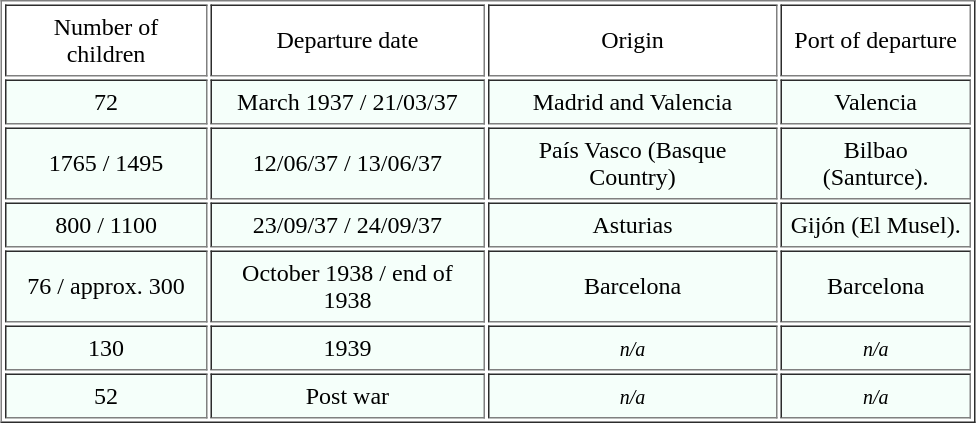<table style="text-align:center;width:650px; height:50px" cellpadding="5" border="1" align="center">
<tr>
<td>Number of children</td>
<td>Departure date</td>
<td>Origin</td>
<td>Port of departure</td>
</tr>
<tr style="background:MintCream">
<td>72</td>
<td><span>March 1937</span> / <span>21/03/37</span></td>
<td><span>Madrid and Valencia</span></td>
<td>Valencia</td>
</tr>
<tr style="background:MintCream">
<td><span>1765</span> / <span>1495</span></td>
<td><span>12/06/37</span> / <span>13/06/37</span></td>
<td><span>País Vasco (Basque Country)</span></td>
<td>Bilbao (Santurce).</td>
</tr>
<tr style="background:MintCream">
<td><span>800</span> / <span>1100</span></td>
<td><span>23/09/37</span> / <span>24/09/37</span></td>
<td><span>Asturias</span></td>
<td>Gijón (El Musel).</td>
</tr>
<tr style="background:MintCream">
<td><span>76</span> / <span>approx. 300</span></td>
<td><span>October 1938</span> / <span>end of 1938</span></td>
<td><span>Barcelona</span></td>
<td>Barcelona</td>
</tr>
<tr style="background:MintCream">
<td><span>130</span></td>
<td><span>1939</span></td>
<td><small><em>n/a</em></small></td>
<td><small><em>n/a</em></small></td>
</tr>
<tr style="background:MintCream">
<td><span>52</span></td>
<td><span>Post war</span></td>
<td><small><em>n/a</em></small></td>
<td><small><em>n/a</em></small></td>
</tr>
</table>
